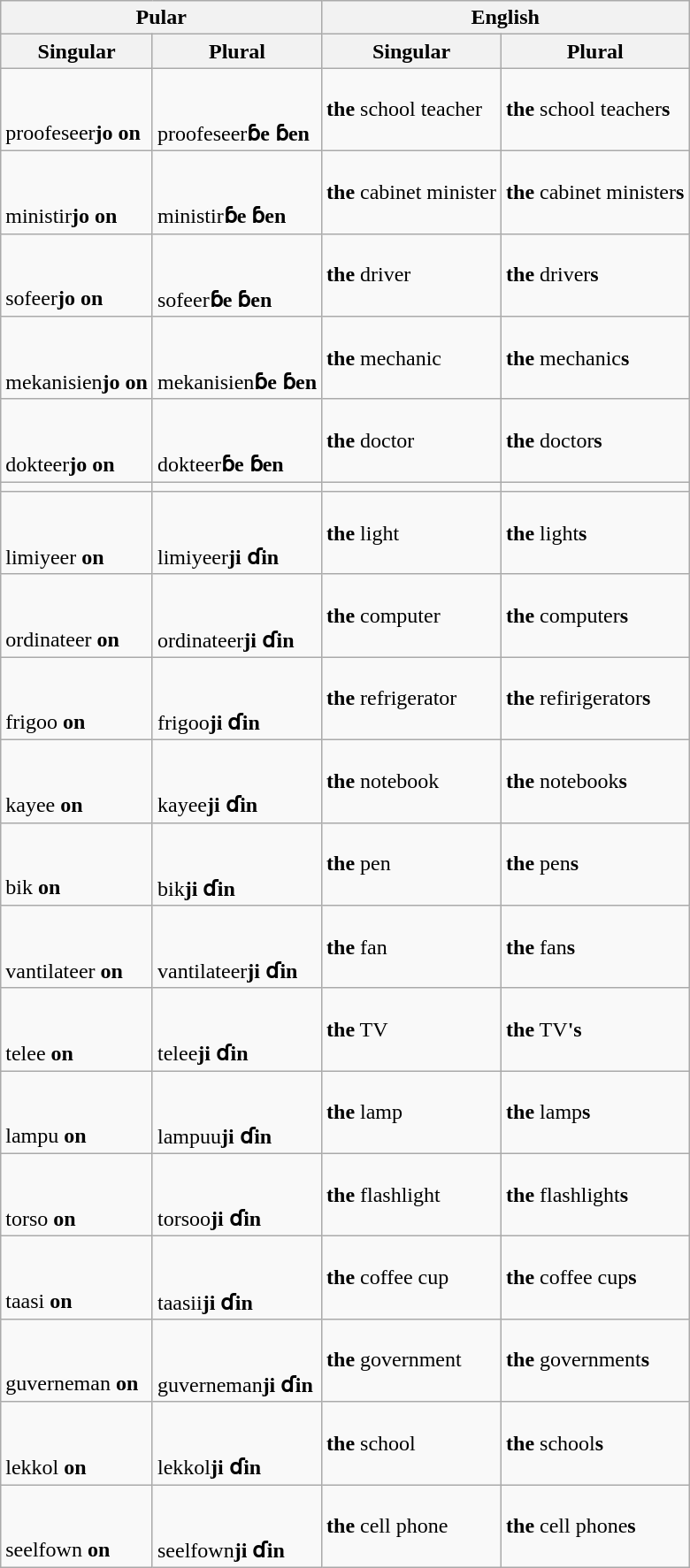<table class="wikitable">
<tr>
<th colspan="2">Pular</th>
<th colspan="2">English</th>
</tr>
<tr>
<th>Singular</th>
<th>Plural</th>
<th>Singular</th>
<th>Plural</th>
</tr>
<tr>
<td><br><small></small><br>proofeseer<strong>jo on</strong></td>
<td><br><small></small><br>proofeseer<strong>ɓe ɓen</strong></td>
<td><strong>the</strong> school teacher</td>
<td><strong>the</strong> school teacher<strong>s</strong></td>
</tr>
<tr>
<td><br><small></small><br>ministir<strong>jo on</strong></td>
<td><br><small></small><br>ministir<strong>ɓe ɓen</strong></td>
<td><strong>the</strong> cabinet minister</td>
<td><strong>the</strong> cabinet minister<strong>s</strong></td>
</tr>
<tr>
<td><br><small></small><br>sofeer<strong>jo on</strong></td>
<td><br><small></small><br>sofeer<strong>ɓe ɓen</strong></td>
<td><strong>the</strong> driver</td>
<td><strong>the</strong> driver<strong>s</strong></td>
</tr>
<tr>
<td><br><small></small><br>mekanisien<strong>jo on</strong></td>
<td><br><small></small><br>mekanisien<strong>ɓe ɓen</strong></td>
<td><strong>the</strong> mechanic</td>
<td><strong>the</strong> mechanic<strong>s</strong></td>
</tr>
<tr>
<td><br><small></small><br>dokteer<strong>jo on</strong></td>
<td><br><small></small><br>dokteer<strong>ɓe ɓen</strong></td>
<td><strong>the</strong> doctor</td>
<td><strong>the</strong> doctor<strong>s</strong></td>
</tr>
<tr>
<td></td>
<td></td>
<td></td>
<td></td>
</tr>
<tr>
<td><br><small></small><br>limiyeer <strong>on</strong></td>
<td><br><small></small><br>limiyeer<strong>ji ɗin</strong></td>
<td><strong>the</strong> light</td>
<td><strong>the</strong> light<strong>s</strong></td>
</tr>
<tr>
<td><br><small></small><br>ordinateer <strong>on</strong></td>
<td><br><small></small><br>ordinateer<strong>ji ɗin</strong></td>
<td><strong>the</strong> computer</td>
<td><strong>the</strong> computer<strong>s</strong></td>
</tr>
<tr>
<td><br><small></small><br>frigoo <strong>on</strong></td>
<td><br><small></small><br>frigoo<strong>ji ɗin</strong></td>
<td><strong>the</strong> refrigerator</td>
<td><strong>the</strong> refirigerator<strong>s</strong></td>
</tr>
<tr>
<td><br><small></small><br>kayee <strong>on</strong></td>
<td><br><small></small><br>kayee<strong>ji ɗin</strong></td>
<td><strong>the</strong> notebook</td>
<td><strong>the</strong> notebook<strong>s</strong></td>
</tr>
<tr>
<td><br><small></small><br>bik <strong>on</strong></td>
<td><br><small></small><br>bik<strong>ji ɗin</strong></td>
<td><strong>the</strong> pen</td>
<td><strong>the</strong> pen<strong>s</strong></td>
</tr>
<tr>
<td><br><small></small><br>vantilateer <strong>on</strong></td>
<td><br><small></small><br>vantilateer<strong>ji ɗin</strong></td>
<td><strong>the</strong> fan</td>
<td><strong>the</strong> fan<strong>s</strong></td>
</tr>
<tr>
<td><br><small></small><br>telee <strong>on</strong></td>
<td><br><small></small><br>telee<strong>ji ɗin</strong></td>
<td><strong>the</strong> TV</td>
<td><strong>the</strong> TV<strong>'s</strong></td>
</tr>
<tr>
<td><br><small></small><br>lampu <strong>on</strong></td>
<td><br><small></small><br>lampuu<strong>ji ɗin</strong></td>
<td><strong>the</strong> lamp</td>
<td><strong>the</strong> lamp<strong>s</strong></td>
</tr>
<tr>
<td><br><small></small><br>torso <strong>on</strong></td>
<td><br><small></small><br>torsoo<strong>ji ɗin</strong></td>
<td><strong>the</strong> flashlight</td>
<td><strong>the</strong> flashlight<strong>s</strong></td>
</tr>
<tr>
<td><br><small></small><br>taasi <strong>on</strong></td>
<td><br><small></small><br>taasii<strong>ji ɗin</strong></td>
<td><strong>the</strong> coffee cup</td>
<td><strong>the</strong> coffee cup<strong>s</strong></td>
</tr>
<tr>
<td><br><small></small><br>guverneman <strong>on</strong></td>
<td><br><small></small><br>guverneman<strong>ji ɗin</strong></td>
<td><strong>the</strong> government</td>
<td><strong>the</strong> government<strong>s</strong></td>
</tr>
<tr>
<td><br><small></small><br>lekkol <strong>on</strong></td>
<td><br><small></small><br>lekkol<strong>ji ɗin</strong></td>
<td><strong>the</strong> school</td>
<td><strong>the</strong> school<strong>s</strong></td>
</tr>
<tr>
<td><br><small></small><br>seelfown <strong>on</strong></td>
<td><br><small></small><br>seelfown<strong>ji ɗin</strong></td>
<td><strong>the</strong> cell phone</td>
<td><strong>the</strong> cell phone<strong>s</strong></td>
</tr>
</table>
